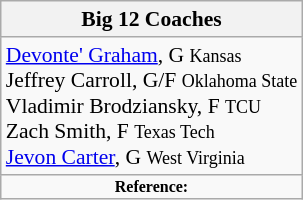<table class="wikitable" style="white-space:nowrap; font-size:90%;">
<tr>
<th>Big 12 Coaches</th>
</tr>
<tr ,>
<td><a href='#'>Devonte' Graham</a>, G <small>Kansas</small><br>Jeffrey Carroll, G/F <small>Oklahoma State</small><br>Vladimir Brodziansky, F <small>TCU</small><br>Zach Smith, F <small>Texas Tech</small><br><a href='#'>Jevon Carter</a>, G <small>West Virginia</small></td>
</tr>
<tr>
<td colspan="4"  style="font-size:8pt; text-align:center;"><strong>Reference:</strong></td>
</tr>
</table>
